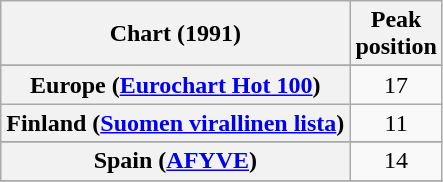<table class="wikitable sortable plainrowheaders" style="text-align:center">
<tr>
<th scope="col">Chart (1991)</th>
<th scope="col">Peak<br>position</th>
</tr>
<tr>
</tr>
<tr>
</tr>
<tr>
</tr>
<tr>
<th scope="row">Europe (<a href='#'>Eurochart Hot 100</a>)</th>
<td>17</td>
</tr>
<tr>
<th scope="row">Finland (<a href='#'>Suomen virallinen lista</a>)</th>
<td>11</td>
</tr>
<tr>
</tr>
<tr>
</tr>
<tr>
</tr>
<tr>
</tr>
<tr>
</tr>
<tr>
</tr>
<tr>
<th scope="row">Spain (<a href='#'>AFYVE</a>)</th>
<td>14</td>
</tr>
<tr>
</tr>
<tr>
</tr>
<tr>
</tr>
</table>
